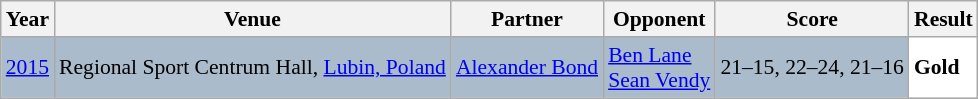<table class="sortable wikitable" style="font-size: 90%;">
<tr>
<th>Year</th>
<th>Venue</th>
<th>Partner</th>
<th>Opponent</th>
<th>Score</th>
<th>Result</th>
</tr>
<tr style="background:#AABBCC">
<td align="center"><a href='#'>2015</a></td>
<td align="left">Regional Sport Centrum Hall, <a href='#'>Lubin, Poland</a></td>
<td align="left"> <a href='#'>Alexander Bond</a></td>
<td align="left"> <a href='#'>Ben Lane</a><br> <a href='#'>Sean Vendy</a></td>
<td align="left">21–15, 22–24, 21–16</td>
<td style="text-align:left; background:white"> <strong>Gold</strong></td>
</tr>
</table>
